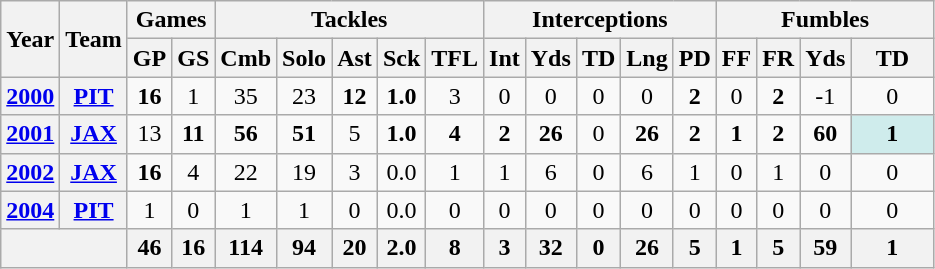<table class="wikitable" style="text-align:center">
<tr>
<th rowspan="2">Year</th>
<th rowspan="2">Team</th>
<th colspan="2">Games</th>
<th colspan="5">Tackles</th>
<th colspan="5">Interceptions</th>
<th colspan="4">Fumbles</th>
</tr>
<tr>
<th>GP</th>
<th>GS</th>
<th>Cmb</th>
<th>Solo</th>
<th>Ast</th>
<th>Sck</th>
<th>TFL</th>
<th>Int</th>
<th>Yds</th>
<th>TD</th>
<th>Lng</th>
<th>PD</th>
<th>FF</th>
<th>FR</th>
<th>Yds</th>
<th>TD</th>
</tr>
<tr>
<th><a href='#'>2000</a></th>
<th><a href='#'>PIT</a></th>
<td><strong>16</strong></td>
<td>1</td>
<td>35</td>
<td>23</td>
<td><strong>12</strong></td>
<td><strong>1.0</strong></td>
<td>3</td>
<td>0</td>
<td>0</td>
<td>0</td>
<td>0</td>
<td><strong>2</strong></td>
<td>0</td>
<td><strong>2</strong></td>
<td>-1</td>
<td>0</td>
</tr>
<tr>
<th><a href='#'>2001</a></th>
<th><a href='#'>JAX</a></th>
<td>13</td>
<td><strong>11</strong></td>
<td><strong>56</strong></td>
<td><strong>51</strong></td>
<td>5</td>
<td><strong>1.0</strong></td>
<td><strong>4</strong></td>
<td><strong>2</strong></td>
<td><strong>26</strong></td>
<td>0</td>
<td><strong>26</strong></td>
<td><strong>2</strong></td>
<td><strong>1</strong></td>
<td><strong>2</strong></td>
<td><strong>60</strong></td>
<td style="background:#cfecec; width:3em;"><strong>1</strong></td>
</tr>
<tr>
<th><a href='#'>2002</a></th>
<th><a href='#'>JAX</a></th>
<td><strong>16</strong></td>
<td>4</td>
<td>22</td>
<td>19</td>
<td>3</td>
<td>0.0</td>
<td>1</td>
<td>1</td>
<td>6</td>
<td>0</td>
<td>6</td>
<td>1</td>
<td>0</td>
<td>1</td>
<td>0</td>
<td>0</td>
</tr>
<tr>
<th><a href='#'>2004</a></th>
<th><a href='#'>PIT</a></th>
<td>1</td>
<td>0</td>
<td>1</td>
<td>1</td>
<td>0</td>
<td>0.0</td>
<td>0</td>
<td>0</td>
<td>0</td>
<td>0</td>
<td>0</td>
<td>0</td>
<td>0</td>
<td>0</td>
<td>0</td>
<td>0</td>
</tr>
<tr>
<th colspan="2"></th>
<th>46</th>
<th>16</th>
<th>114</th>
<th>94</th>
<th>20</th>
<th>2.0</th>
<th>8</th>
<th>3</th>
<th>32</th>
<th>0</th>
<th>26</th>
<th>5</th>
<th>1</th>
<th>5</th>
<th>59</th>
<th>1</th>
</tr>
</table>
